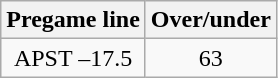<table class="wikitable">
<tr align="center">
<th style=>Pregame line</th>
<th style=>Over/under</th>
</tr>
<tr align="center">
<td>APST –17.5</td>
<td>63</td>
</tr>
</table>
